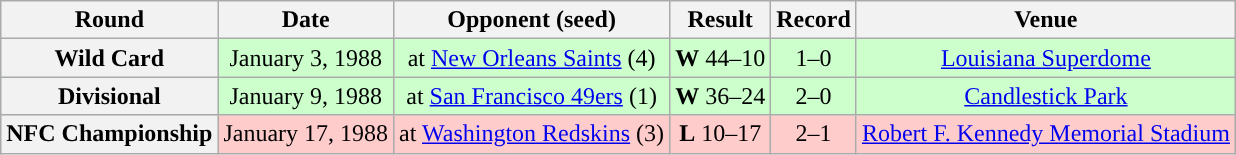<table class="wikitable" style="text-align:center">
<tr>
<th>Round</th>
<th>Date</th>
<th>Opponent (seed)</th>
<th>Result</th>
<th>Record</th>
<th>Venue</th>
</tr>
<tr style="background:#cfc">
<th>Wild Card</th>
<td>January 3, 1988</td>
<td>at <a href='#'>New Orleans Saints</a> (4)</td>
<td><strong>W</strong> 44–10</td>
<td>1–0</td>
<td><a href='#'>Louisiana Superdome</a></td>
</tr>
<tr style="background:#cfc">
<th>Divisional</th>
<td>January 9, 1988</td>
<td>at <a href='#'>San Francisco 49ers</a> (1)</td>
<td><strong>W</strong> 36–24</td>
<td>2–0</td>
<td><a href='#'>Candlestick Park</a></td>
</tr>
<tr style="background:#fcc">
<th>NFC Championship</th>
<td>January 17, 1988</td>
<td>at <a href='#'>Washington Redskins</a> (3)</td>
<td><strong>L</strong> 10–17</td>
<td>2–1</td>
<td><a href='#'>Robert F. Kennedy Memorial Stadium</a></td>
</tr>
</table>
